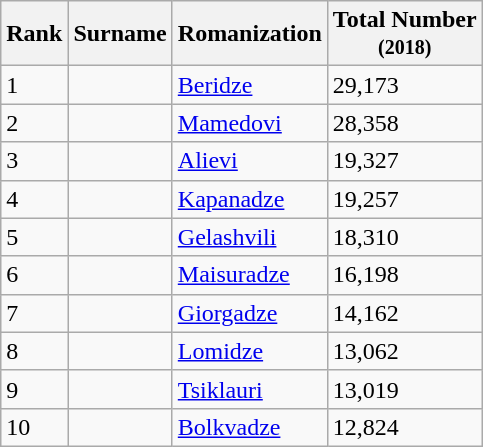<table class="wikitable">
<tr>
<th>Rank</th>
<th>Surname</th>
<th>Romanization</th>
<th>Total Number<br><small>(2018)</small></th>
</tr>
<tr>
<td>1</td>
<td></td>
<td><a href='#'>Beridze</a></td>
<td>29,173</td>
</tr>
<tr>
<td>2</td>
<td></td>
<td><a href='#'>Mamedovi</a></td>
<td>28,358</td>
</tr>
<tr>
<td>3</td>
<td></td>
<td><a href='#'>Alievi</a></td>
<td>19,327</td>
</tr>
<tr>
<td>4</td>
<td></td>
<td><a href='#'>Kapanadze</a></td>
<td>19,257</td>
</tr>
<tr>
<td>5</td>
<td></td>
<td><a href='#'>Gelashvili</a></td>
<td>18,310</td>
</tr>
<tr>
<td>6</td>
<td></td>
<td><a href='#'>Maisuradze</a></td>
<td>16,198</td>
</tr>
<tr>
<td>7</td>
<td></td>
<td><a href='#'>Giorgadze</a></td>
<td>14,162</td>
</tr>
<tr>
<td>8</td>
<td></td>
<td><a href='#'>Lomidze</a></td>
<td>13,062</td>
</tr>
<tr>
<td>9</td>
<td></td>
<td><a href='#'>Tsiklauri</a></td>
<td>13,019</td>
</tr>
<tr>
<td>10</td>
<td></td>
<td><a href='#'>Bolkvadze</a></td>
<td>12,824</td>
</tr>
</table>
